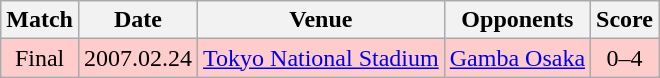<table class="wikitable" style="text-align:center;">
<tr>
<th>Match</th>
<th>Date</th>
<th>Venue</th>
<th>Opponents</th>
<th>Score</th>
</tr>
<tr bgcolor="#FFCCCC">
<td>Final</td>
<td>2007.02.24</td>
<td><a href='#'>Tokyo National Stadium</a></td>
<td><a href='#'>Gamba Osaka</a></td>
<td>0–4</td>
</tr>
</table>
